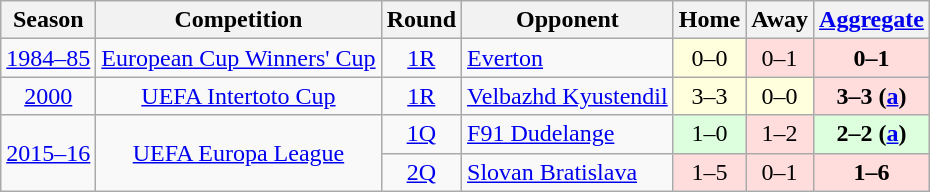<table class="wikitable" style="font-size:100%; text-align: center;">
<tr>
<th>Season</th>
<th>Competition</th>
<th>Round</th>
<th>Opponent</th>
<th>Home</th>
<th>Away</th>
<th><a href='#'>Aggregate</a></th>
</tr>
<tr>
<td><a href='#'>1984–85</a></td>
<td><a href='#'>European Cup Winners' Cup</a></td>
<td><a href='#'>1R</a></td>
<td align="left"> <a href='#'>Everton</a></td>
<td bgcolor="#ffffdd" style="text-align:center;">0–0</td>
<td bgcolor="#ffdddd" style="text-align:center;">0–1</td>
<td bgcolor="#ffdddd" style="text-align:center;"><strong>0–1</strong></td>
</tr>
<tr>
<td><a href='#'>2000</a></td>
<td><a href='#'>UEFA Intertoto Cup</a></td>
<td><a href='#'>1R</a></td>
<td align="left"> <a href='#'>Velbazhd Kyustendil</a></td>
<td bgcolor="#ffffdd" style="text-align:center;">3–3</td>
<td bgcolor="#ffffdd" style="text-align:center;">0–0</td>
<td bgcolor="#ffdddd" style="text-align:center;"><strong>3–3 (<a href='#'>a</a>)</strong></td>
</tr>
<tr>
<td rowspan="2"><a href='#'>2015–16</a></td>
<td rowspan="2"><a href='#'>UEFA Europa League</a></td>
<td><a href='#'>1Q</a></td>
<td align="left"> <a href='#'>F91 Dudelange</a></td>
<td bgcolor="#ddffdd" style="text-align:center;">1–0</td>
<td bgcolor="#ffdddd" style="text-align:center;">1–2</td>
<td bgcolor="#ddffdd" style="text-align:center;"><strong>2–2 (<a href='#'>a</a>)</strong></td>
</tr>
<tr>
<td><a href='#'>2Q</a></td>
<td align="left"> <a href='#'>Slovan Bratislava</a></td>
<td bgcolor="#ffdddd" style="text-align:center;">1–5</td>
<td bgcolor="#ffdddd" style="text-align:center;">0–1</td>
<td bgcolor="#ffdddd" style="text-align:center;"><strong>1–6</strong></td>
</tr>
</table>
